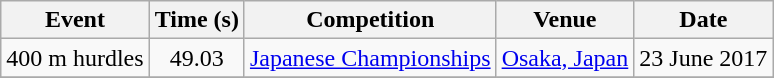<table class="wikitable" style=text-align:center>
<tr>
<th>Event</th>
<th>Time (s)</th>
<th>Competition</th>
<th>Venue</th>
<th>Date</th>
</tr>
<tr>
<td>400 m hurdles</td>
<td>49.03</td>
<td><a href='#'>Japanese Championships</a></td>
<td><a href='#'>Osaka, Japan</a></td>
<td>23 June 2017</td>
</tr>
<tr>
</tr>
</table>
